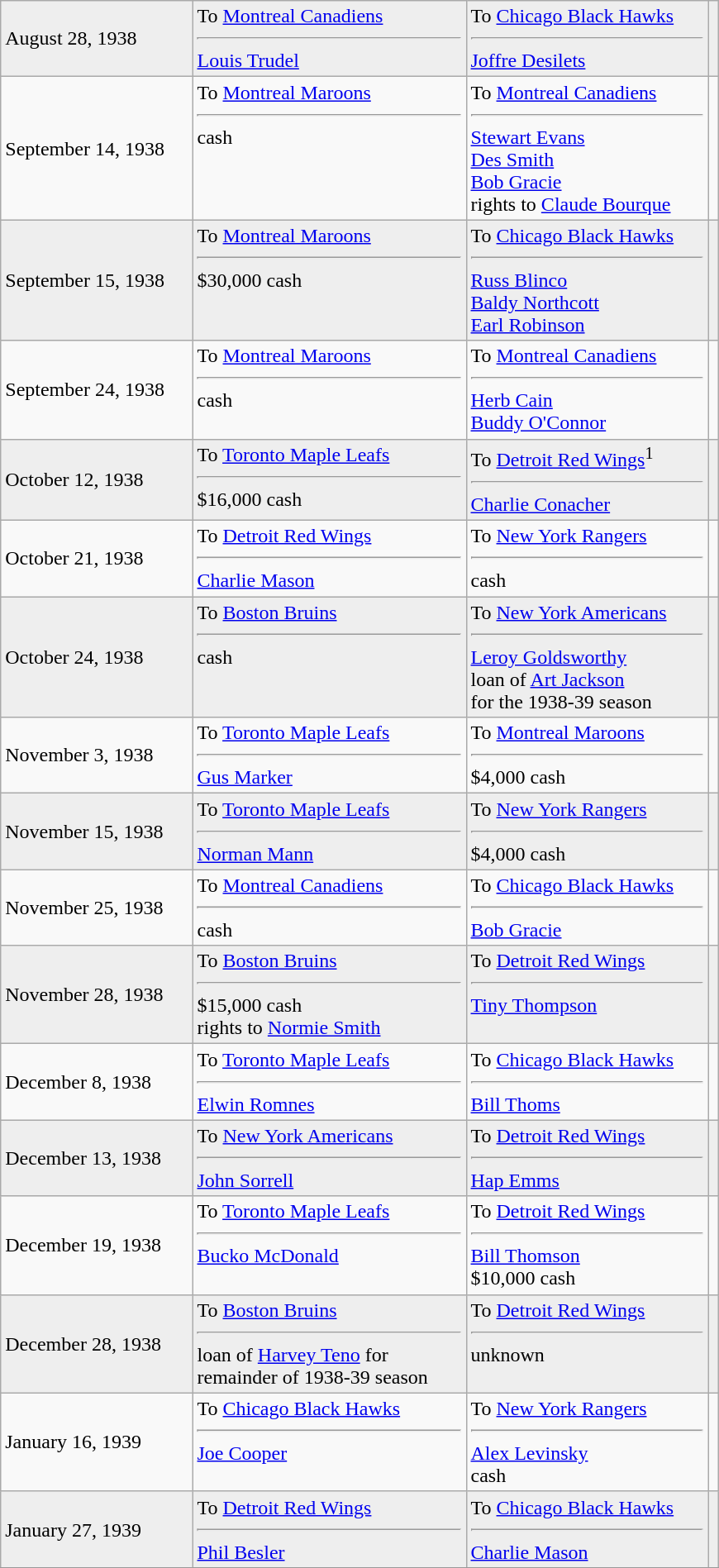<table class="wikitable" style="border:1px solid #999999; width:580px;">
<tr bgcolor="eeeeee">
<td>August 28, 1938</td>
<td valign="top">To <a href='#'>Montreal Canadiens</a><hr><a href='#'>Louis Trudel</a></td>
<td valign="top">To <a href='#'>Chicago Black Hawks</a><hr><a href='#'>Joffre Desilets</a></td>
<td></td>
</tr>
<tr>
<td>September 14, 1938</td>
<td valign="top">To <a href='#'>Montreal Maroons</a><hr>cash</td>
<td valign="top">To <a href='#'>Montreal Canadiens</a><hr><a href='#'>Stewart Evans</a><br><a href='#'>Des Smith</a><br><a href='#'>Bob Gracie</a><br>rights to <a href='#'>Claude Bourque</a></td>
<td></td>
</tr>
<tr bgcolor="eeeeee">
<td>September 15, 1938</td>
<td valign="top">To <a href='#'>Montreal Maroons</a><hr>$30,000 cash</td>
<td valign="top">To <a href='#'>Chicago Black Hawks</a><hr><a href='#'>Russ Blinco</a><br><a href='#'>Baldy Northcott</a><br><a href='#'>Earl Robinson</a></td>
<td></td>
</tr>
<tr>
<td>September 24, 1938</td>
<td valign="top">To <a href='#'>Montreal Maroons</a><hr>cash</td>
<td valign="top">To <a href='#'>Montreal Canadiens</a><hr><a href='#'>Herb Cain</a><br><a href='#'>Buddy O'Connor</a></td>
<td></td>
</tr>
<tr bgcolor="eeeeee">
<td>October 12, 1938</td>
<td valign="top">To <a href='#'>Toronto Maple Leafs</a><hr>$16,000 cash</td>
<td valign="top">To <a href='#'>Detroit Red Wings</a><sup>1</sup><hr><a href='#'>Charlie Conacher</a></td>
<td></td>
</tr>
<tr>
<td>October 21, 1938</td>
<td valign="top">To <a href='#'>Detroit Red Wings</a><hr><a href='#'>Charlie Mason</a></td>
<td valign="top">To <a href='#'>New York Rangers</a><hr>cash</td>
<td></td>
</tr>
<tr bgcolor="eeeeee">
<td>October 24, 1938</td>
<td valign="top">To <a href='#'>Boston Bruins</a><hr>cash</td>
<td valign="top">To <a href='#'>New York Americans</a><hr><a href='#'>Leroy Goldsworthy</a><br>loan of <a href='#'>Art Jackson</a><br>for the 1938-39 season</td>
<td></td>
</tr>
<tr>
<td>November 3, 1938</td>
<td valign="top">To <a href='#'>Toronto Maple Leafs</a><hr><a href='#'>Gus Marker</a></td>
<td valign="top">To <a href='#'>Montreal Maroons</a><hr>$4,000 cash</td>
<td></td>
</tr>
<tr bgcolor="eeeeee">
<td>November 15, 1938</td>
<td valign="top">To <a href='#'>Toronto Maple Leafs</a><hr><a href='#'>Norman Mann</a></td>
<td valign="top">To <a href='#'>New York Rangers</a><hr>$4,000 cash</td>
<td></td>
</tr>
<tr>
<td>November 25, 1938</td>
<td valign="top">To <a href='#'>Montreal Canadiens</a><hr>cash</td>
<td valign="top">To <a href='#'>Chicago Black Hawks</a><hr><a href='#'>Bob Gracie</a></td>
<td></td>
</tr>
<tr bgcolor="eeeeee">
<td>November 28, 1938</td>
<td valign="top">To <a href='#'>Boston Bruins</a><hr>$15,000 cash<br>rights to <a href='#'>Normie Smith</a></td>
<td valign="top">To <a href='#'>Detroit Red Wings</a><hr><a href='#'>Tiny Thompson</a></td>
<td></td>
</tr>
<tr>
<td>December 8, 1938</td>
<td valign="top">To <a href='#'>Toronto Maple Leafs</a><hr><a href='#'>Elwin Romnes</a></td>
<td valign="top">To <a href='#'>Chicago Black Hawks</a><hr><a href='#'>Bill Thoms</a></td>
<td></td>
</tr>
<tr bgcolor="eeeeee">
<td>December 13, 1938</td>
<td valign="top">To <a href='#'>New York Americans</a><hr><a href='#'>John Sorrell</a></td>
<td valign="top">To <a href='#'>Detroit Red Wings</a><hr><a href='#'>Hap Emms</a></td>
<td></td>
</tr>
<tr>
<td>December 19, 1938</td>
<td valign="top">To <a href='#'>Toronto Maple Leafs</a><hr><a href='#'>Bucko McDonald</a></td>
<td valign="top">To <a href='#'>Detroit Red Wings</a><hr><a href='#'>Bill Thomson</a><br>$10,000 cash</td>
<td></td>
</tr>
<tr bgcolor="eeeeee">
<td>December 28, 1938</td>
<td valign="top">To <a href='#'>Boston Bruins</a><hr>loan of <a href='#'>Harvey Teno</a> for<br>remainder of 1938-39 season</td>
<td valign="top">To <a href='#'>Detroit Red Wings</a><hr>unknown</td>
<td></td>
</tr>
<tr>
<td>January 16, 1939</td>
<td valign="top">To <a href='#'>Chicago Black Hawks</a><hr><a href='#'>Joe Cooper</a></td>
<td valign="top">To <a href='#'>New York Rangers</a><hr><a href='#'>Alex Levinsky</a><br>cash</td>
<td></td>
</tr>
<tr bgcolor="eeeeee">
<td>January 27, 1939</td>
<td valign="top">To <a href='#'>Detroit Red Wings</a><hr><a href='#'>Phil Besler</a></td>
<td valign="top">To <a href='#'>Chicago Black Hawks</a><hr><a href='#'>Charlie Mason</a></td>
<td></td>
</tr>
<tr bgcolor="eeeeee">
</tr>
</table>
